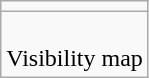<table class=wikitable>
<tr>
<td> </td>
</tr>
<tr align=center>
<td><br>Visibility map</td>
</tr>
</table>
